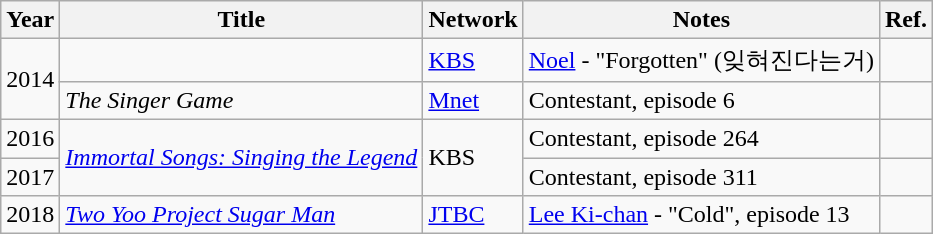<table class="wikitable">
<tr>
<th>Year</th>
<th>Title</th>
<th>Network</th>
<th>Notes</th>
<th>Ref.</th>
</tr>
<tr>
<td rowspan="2">2014</td>
<td><em></em></td>
<td><a href='#'>KBS</a></td>
<td><a href='#'>Noel</a> - "Forgotten" (잊혀진다는거)</td>
<td></td>
</tr>
<tr>
<td><em>The Singer Game</em></td>
<td><a href='#'>Mnet</a></td>
<td>Contestant, episode 6</td>
<td></td>
</tr>
<tr>
<td>2016</td>
<td rowspan="2"><em><a href='#'>Immortal Songs: Singing the Legend</a></em></td>
<td rowspan="2">KBS</td>
<td>Contestant, episode 264</td>
<td></td>
</tr>
<tr>
<td>2017</td>
<td>Contestant, episode 311</td>
<td></td>
</tr>
<tr>
<td>2018</td>
<td><em><a href='#'>Two Yoo Project Sugar Man</a></em></td>
<td><a href='#'>JTBC</a></td>
<td><a href='#'>Lee Ki-chan</a> - "Cold", episode 13</td>
<td></td>
</tr>
</table>
